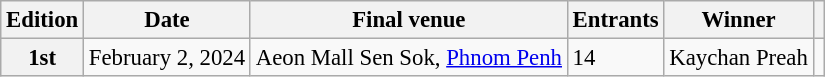<table class="wikitable defaultcenter col2left col3left col5left" style="font-size:95%;">
<tr>
<th>Edition</th>
<th>Date</th>
<th>Final venue</th>
<th>Entrants</th>
<th>Winner</th>
<th></th>
</tr>
<tr>
<th>1st</th>
<td>February 2, 2024</td>
<td>Aeon Mall Sen Sok, <a href='#'>Phnom Penh</a></td>
<td>14</td>
<td>Kaychan Preah</td>
<td></td>
</tr>
</table>
